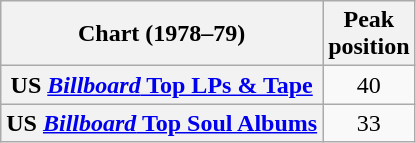<table class="wikitable sortable plainrowheaders" style="text-align:center;">
<tr>
<th scope="col">Chart (1978–79)</th>
<th scope="col">Peak<br>position</th>
</tr>
<tr>
<th scope="row">US <a href='#'><em>Billboard</em> Top LPs & Tape</a></th>
<td>40</td>
</tr>
<tr>
<th scope="row">US <a href='#'><em>Billboard</em> Top Soul Albums</a></th>
<td>33</td>
</tr>
</table>
